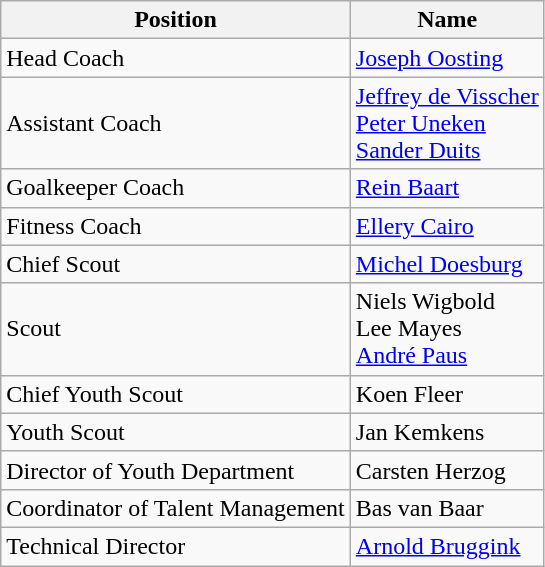<table class="wikitable">
<tr>
<th>Position</th>
<th>Name</th>
</tr>
<tr>
<td>Head Coach</td>
<td><a href='#'>Joseph Oosting</a></td>
</tr>
<tr>
<td>Assistant Coach</td>
<td><a href='#'>Jeffrey de Visscher</a> <br> <a href='#'>Peter Uneken</a> <br> <a href='#'>Sander Duits</a></td>
</tr>
<tr>
<td>Goalkeeper Coach</td>
<td><a href='#'>Rein Baart</a></td>
</tr>
<tr>
<td>Fitness Coach</td>
<td><a href='#'>Ellery Cairo</a></td>
</tr>
<tr>
<td>Chief Scout</td>
<td><a href='#'>Michel Doesburg</a></td>
</tr>
<tr>
<td>Scout</td>
<td>Niels Wigbold <br> Lee Mayes <br> <a href='#'>André Paus</a></td>
</tr>
<tr>
<td>Chief Youth Scout</td>
<td>Koen Fleer</td>
</tr>
<tr>
<td>Youth Scout</td>
<td>Jan Kemkens</td>
</tr>
<tr>
<td>Director of Youth Department</td>
<td>Carsten Herzog</td>
</tr>
<tr>
<td>Coordinator of Talent Management</td>
<td>Bas van Baar</td>
</tr>
<tr>
<td>Technical Director</td>
<td><a href='#'>Arnold Bruggink</a></td>
</tr>
</table>
